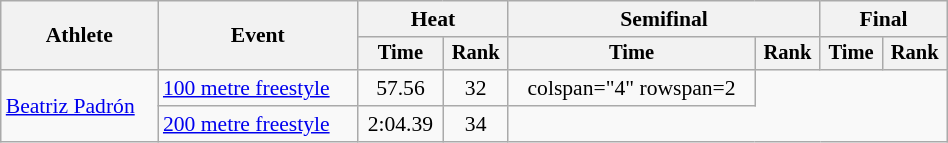<table class="wikitable" style="text-align:center; font-size:90%; width:50%;">
<tr>
<th rowspan="2">Athlete</th>
<th rowspan="2">Event</th>
<th colspan="2">Heat</th>
<th colspan="2">Semifinal</th>
<th colspan="2">Final</th>
</tr>
<tr style="font-size:95%">
<th>Time</th>
<th>Rank</th>
<th>Time</th>
<th>Rank</th>
<th>Time</th>
<th>Rank</th>
</tr>
<tr>
<td align=left rowspan=2><a href='#'>Beatriz Padrón</a></td>
<td align=left><a href='#'>100 metre freestyle</a></td>
<td>57.56</td>
<td>32</td>
<td>colspan="4" rowspan=2 </td>
</tr>
<tr>
<td align=left><a href='#'>200 metre freestyle</a></td>
<td>2:04.39</td>
<td>34</td>
</tr>
</table>
